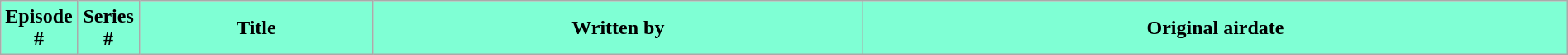<table class="wikitable plainrowheaders" style="width:100%;">
<tr>
<th style="background-color: #7FFFD4" width="4%">Episode<br>#</th>
<th style="background-color: #7FFFD4" width="4%">Series<br>#</th>
<th style="background-color: #7FFFD4">Title</th>
<th style="background-color: #7FFFD4">Written by</th>
<th style="background-color: #7FFFD4">Original airdate<br>


















</th>
</tr>
</table>
